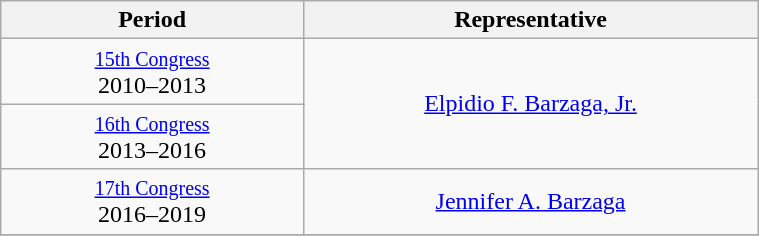<table class="wikitable" style="text-align:center; width:40%;">
<tr>
<th width=40%>Period</th>
<th>Representative</th>
</tr>
<tr>
<td><small><a href='#'>15th Congress</a></small><br>2010–2013</td>
<td rowspan=2><a href='#'>Elpidio F. Barzaga, Jr.</a></td>
</tr>
<tr>
<td><small><a href='#'>16th Congress</a></small><br>2013–2016</td>
</tr>
<tr>
<td><small><a href='#'>17th Congress</a></small><br>2016–2019</td>
<td rowspan=1><a href='#'>Jennifer A. Barzaga</a></td>
</tr>
<tr>
</tr>
</table>
